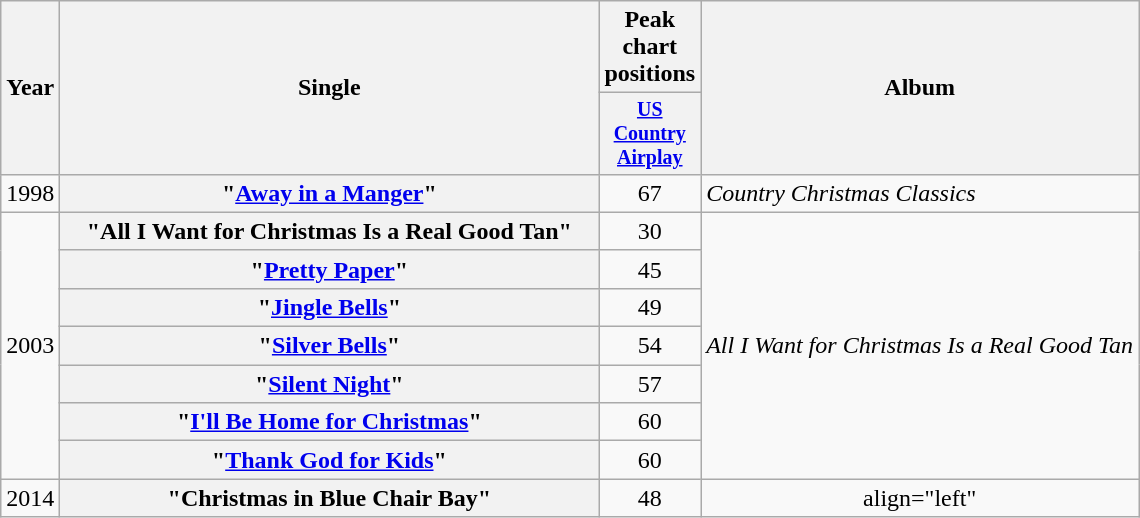<table class="wikitable plainrowheaders" style="text-align:center;">
<tr>
<th scope="col" rowspan="2">Year</th>
<th scope="col" rowspan="2" style="width:22em;">Single</th>
<th scope="col" colspan="1">Peak chart<br>positions</th>
<th scope="col" rowspan="2">Album</th>
</tr>
<tr style="font-size:smaller;">
<th scope="col" width="45"><a href='#'>US Country Airplay</a><br></th>
</tr>
<tr>
<td>1998</td>
<th scope="row">"<a href='#'>Away in a Manger</a>"</th>
<td>67</td>
<td align="left"><em>Country Christmas Classics</em></td>
</tr>
<tr>
<td rowspan="7">2003</td>
<th scope="row">"All I Want for Christmas Is a Real Good Tan"</th>
<td>30</td>
<td align="left" rowspan="7"><em>All I Want for Christmas Is a Real Good Tan</em></td>
</tr>
<tr>
<th scope="row">"<a href='#'>Pretty Paper</a>" </th>
<td>45</td>
</tr>
<tr>
<th scope="row">"<a href='#'>Jingle Bells</a>"</th>
<td>49</td>
</tr>
<tr>
<th scope="row">"<a href='#'>Silver Bells</a>"</th>
<td>54</td>
</tr>
<tr>
<th scope="row">"<a href='#'>Silent Night</a>" </th>
<td>57</td>
</tr>
<tr>
<th scope="row">"<a href='#'>I'll Be Home for Christmas</a>"</th>
<td>60</td>
</tr>
<tr>
<th scope="row">"<a href='#'>Thank God for Kids</a>"</th>
<td>60</td>
</tr>
<tr>
<td>2014</td>
<th scope="row">"Christmas in Blue Chair Bay"</th>
<td>48</td>
<td>align="left" </td>
</tr>
</table>
